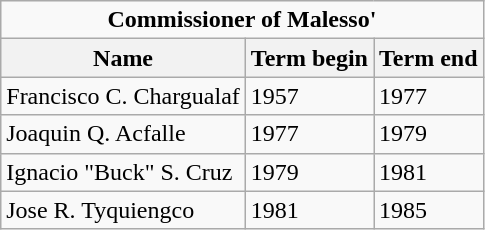<table class="wikitable">
<tr>
<td colspan="4" align=center><strong>Commissioner of Malesso' </strong></td>
</tr>
<tr>
<th>Name</th>
<th>Term begin</th>
<th>Term end</th>
</tr>
<tr>
<td>Francisco C. Chargualaf</td>
<td>1957</td>
<td>1977</td>
</tr>
<tr>
<td>Joaquin Q. Acfalle</td>
<td>1977</td>
<td>1979</td>
</tr>
<tr>
<td>Ignacio "Buck" S. Cruz</td>
<td>1979</td>
<td>1981</td>
</tr>
<tr>
<td>Jose R. Tyquiengco</td>
<td>1981</td>
<td>1985</td>
</tr>
</table>
